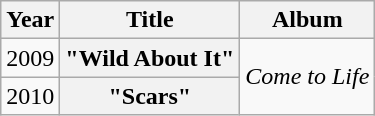<table class="wikitable plainrowheaders" style="text-align:center;">
<tr>
<th scope="col">Year</th>
<th scope="col">Title</th>
<th scope="col">Album</th>
</tr>
<tr>
<td>2009</td>
<th scope="row">"Wild About It"</th>
<td rowspan="3"><em>Come to Life</em></td>
</tr>
<tr>
<td>2010</td>
<th scope="row">"Scars"</th>
</tr>
</table>
